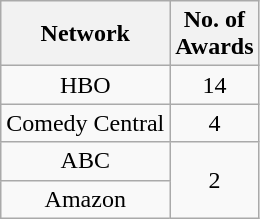<table class="wikitable">
<tr>
<th>Network</th>
<th>No. of<br>Awards</th>
</tr>
<tr style="text-align:center">
<td>HBO</td>
<td>14</td>
</tr>
<tr style="text-align:center">
<td>Comedy Central</td>
<td>4</td>
</tr>
<tr style="text-align:center">
<td>ABC</td>
<td rowspan="2">2</td>
</tr>
<tr style="text-align:center">
<td>Amazon</td>
</tr>
</table>
